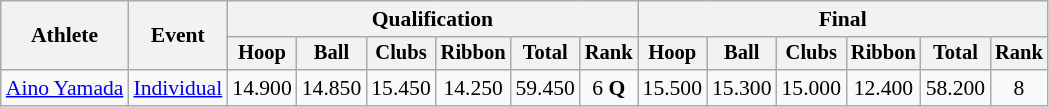<table class=wikitable style="font-size:90%">
<tr>
<th rowspan=2>Athlete</th>
<th rowspan=2>Event</th>
<th colspan=6>Qualification</th>
<th colspan=6>Final</th>
</tr>
<tr style="font-size:95%">
<th>Hoop</th>
<th>Ball</th>
<th>Clubs</th>
<th>Ribbon</th>
<th>Total</th>
<th>Rank</th>
<th>Hoop</th>
<th>Ball</th>
<th>Clubs</th>
<th>Ribbon</th>
<th>Total</th>
<th>Rank</th>
</tr>
<tr align=center>
<td align=left><a href='#'>Aino Yamada</a></td>
<td align=left><a href='#'>Individual</a></td>
<td>14.900</td>
<td>14.850</td>
<td>15.450</td>
<td>14.250</td>
<td>59.450</td>
<td>6 <strong>Q</strong></td>
<td>15.500</td>
<td>15.300</td>
<td>15.000</td>
<td>12.400</td>
<td>58.200</td>
<td>8</td>
</tr>
</table>
